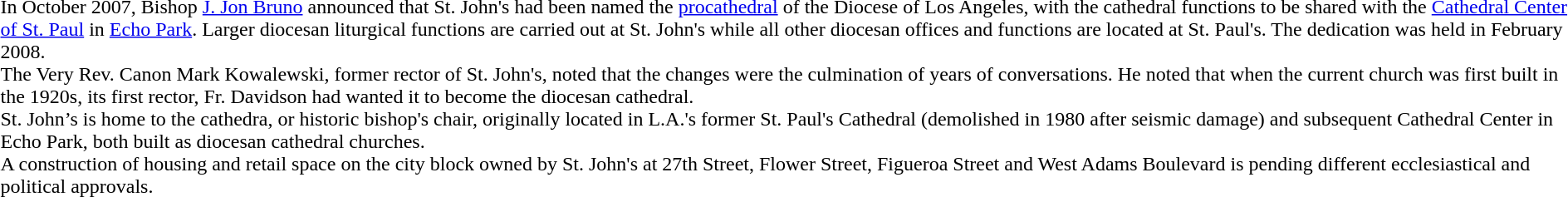<table>
<tr>
<td><br>
In October 2007, Bishop <a href='#'>J. Jon Bruno</a> announced that St. John's had been named the <a href='#'>procathedral</a> of the Diocese of Los Angeles, with the cathedral functions to be shared with the <a href='#'>Cathedral Center of St. Paul</a> in <a href='#'>Echo Park</a>. Larger diocesan liturgical functions are carried out at St. John's while all other diocesan offices and functions are located at St. Paul's. The dedication was held in February 2008.<br>The Very Rev. Canon Mark Kowalewski, former rector of St. John's, noted that the changes were the culmination of years of conversations. He noted that when the current church was first built in the 1920s, its first rector, Fr. Davidson had wanted it to become the diocesan cathedral.<br> St. John’s is home to the cathedra, or historic bishop's chair, originally located in L.A.'s former St. Paul's Cathedral (demolished in 1980 after seismic damage) and subsequent Cathedral Center in Echo Park, both built as diocesan cathedral churches.<br>A construction of housing and retail space on the city block owned by St. John's at  27th Street, Flower Street, Figueroa Street and West Adams Boulevard is pending different ecclesiastical and political approvals.</td>
</tr>
</table>
